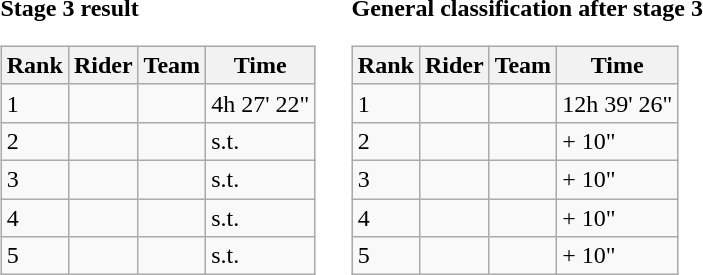<table>
<tr>
<td><strong>Stage 3 result</strong><br><table class=wikitable>
<tr>
<th scope="col">Rank</th>
<th scope="col">Rider</th>
<th scope="col">Team</th>
<th scope="col">Time</th>
</tr>
<tr>
<td>1</td>
<td></td>
<td></td>
<td>4h 27' 22"</td>
</tr>
<tr>
<td>2</td>
<td></td>
<td></td>
<td>s.t.</td>
</tr>
<tr>
<td>3</td>
<td></td>
<td></td>
<td>s.t.</td>
</tr>
<tr>
<td>4</td>
<td></td>
<td></td>
<td>s.t.</td>
</tr>
<tr>
<td>5</td>
<td></td>
<td></td>
<td>s.t.</td>
</tr>
</table>
</td>
<td></td>
<td><strong>General classification after stage 3</strong><br><table class=wikitable>
<tr>
<th scope="col">Rank</th>
<th scope="col">Rider</th>
<th scope="col">Team</th>
<th scope="col">Time</th>
</tr>
<tr>
<td>1</td>
<td></td>
<td></td>
<td>12h 39' 26"</td>
</tr>
<tr>
<td>2</td>
<td></td>
<td></td>
<td>+ 10"</td>
</tr>
<tr>
<td>3</td>
<td></td>
<td></td>
<td>+ 10"</td>
</tr>
<tr>
<td>4</td>
<td></td>
<td></td>
<td>+ 10"</td>
</tr>
<tr>
<td>5</td>
<td></td>
<td></td>
<td>+ 10"</td>
</tr>
</table>
</td>
</tr>
</table>
